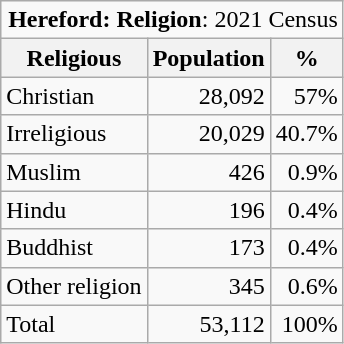<table class="wikitable">
<tr>
<td colspan="14" style="text-align:right;"><strong>Hereford: Religion</strong>: 2021 Census</td>
</tr>
<tr>
<th>Religious</th>
<th>Population</th>
<th>%</th>
</tr>
<tr>
<td>Christian</td>
<td style="text-align:right;">28,092</td>
<td style="text-align:right;">57%</td>
</tr>
<tr>
<td>Irreligious</td>
<td style="text-align:right;">20,029</td>
<td style="text-align:right;">40.7%</td>
</tr>
<tr>
<td>Muslim</td>
<td style="text-align:right;">426</td>
<td style="text-align:right;">0.9%</td>
</tr>
<tr>
<td>Hindu</td>
<td style="text-align:right;">196</td>
<td style="text-align:right;">0.4%</td>
</tr>
<tr>
<td>Buddhist</td>
<td style="text-align:right;">173</td>
<td style="text-align:right;">0.4%</td>
</tr>
<tr>
<td>Other religion</td>
<td style="text-align:right;">345</td>
<td style="text-align:right;">0.6%</td>
</tr>
<tr>
<td>Total</td>
<td style="text-align:right;">53,112</td>
<td style="text-align:right;">100%</td>
</tr>
</table>
